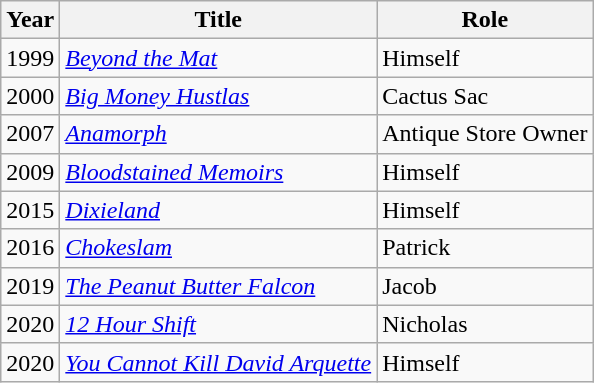<table class="wikitable sortable">
<tr>
<th scope="col">Year</th>
<th scope="col">Title</th>
<th scope="col">Role</th>
</tr>
<tr>
<td>1999</td>
<td scope="row"><em><a href='#'>Beyond the Mat</a></em></td>
<td>Himself</td>
</tr>
<tr>
<td>2000</td>
<td scope="row"><em><a href='#'>Big Money Hustlas</a></em></td>
<td>Cactus Sac</td>
</tr>
<tr>
<td>2007</td>
<td scope="row"><em><a href='#'>Anamorph</a></em></td>
<td>Antique Store Owner</td>
</tr>
<tr>
<td>2009</td>
<td scope="row"><em><a href='#'>Bloodstained Memoirs</a></em></td>
<td>Himself</td>
</tr>
<tr>
<td>2015</td>
<td scope="row"><em><a href='#'>Dixieland</a></em></td>
<td>Himself</td>
</tr>
<tr>
<td>2016</td>
<td scope="row"><em><a href='#'>Chokeslam</a></em></td>
<td>Patrick</td>
</tr>
<tr>
<td>2019</td>
<td scope="row"><em><a href='#'>The Peanut Butter Falcon</a></em></td>
<td>Jacob</td>
</tr>
<tr>
<td>2020</td>
<td scope="row"><em><a href='#'>12 Hour Shift</a></em></td>
<td>Nicholas</td>
</tr>
<tr>
<td>2020</td>
<td scope="row"><em><a href='#'>You Cannot Kill David Arquette</a></em></td>
<td>Himself</td>
</tr>
</table>
